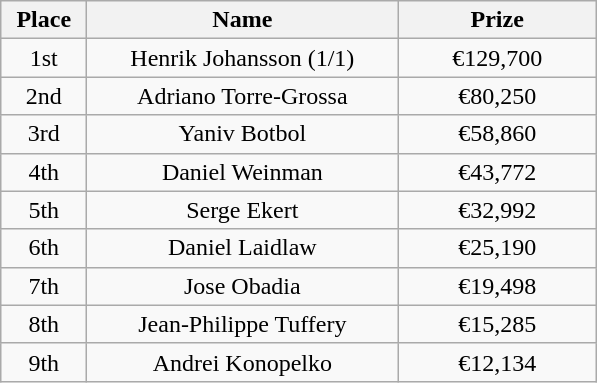<table class="wikitable">
<tr>
<th width="50">Place</th>
<th width="200">Name</th>
<th width="125">Prize</th>
</tr>
<tr>
<td align="center">1st</td>
<td align="center">Henrik Johansson (1/1)</td>
<td align="center">€129,700</td>
</tr>
<tr>
<td align="center">2nd</td>
<td align="center">Adriano Torre-Grossa</td>
<td align="center">€80,250</td>
</tr>
<tr>
<td align="center">3rd</td>
<td align="center">Yaniv Botbol</td>
<td align="center">€58,860</td>
</tr>
<tr>
<td align="center">4th</td>
<td align="center">Daniel Weinman</td>
<td align="center">€43,772</td>
</tr>
<tr>
<td align="center">5th</td>
<td align="center">Serge Ekert</td>
<td align="center">€32,992</td>
</tr>
<tr>
<td align="center">6th</td>
<td align="center">Daniel Laidlaw</td>
<td align="center">€25,190</td>
</tr>
<tr>
<td align="center">7th</td>
<td align="center">Jose Obadia</td>
<td align="center">€19,498</td>
</tr>
<tr>
<td align="center">8th</td>
<td align="center">Jean-Philippe Tuffery</td>
<td align="center">€15,285</td>
</tr>
<tr>
<td align="center">9th</td>
<td align="center">Andrei Konopelko</td>
<td align="center">€12,134</td>
</tr>
</table>
